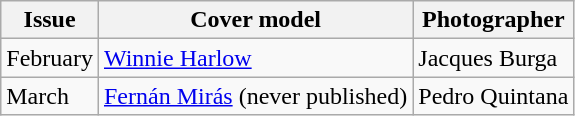<table class="sortable wikitable">
<tr>
<th>Issue</th>
<th>Cover model</th>
<th>Photographer</th>
</tr>
<tr>
<td>February</td>
<td><a href='#'>Winnie Harlow</a></td>
<td>Jacques Burga</td>
</tr>
<tr>
<td>March</td>
<td><a href='#'>Fernán Mirás</a> (never published)</td>
<td>Pedro Quintana</td>
</tr>
</table>
